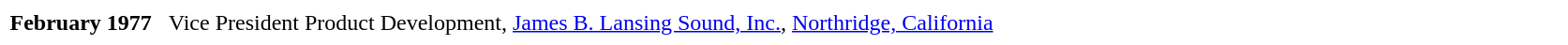<table border="0" cellpadding="5" style="color: black; background-color: #FFFFFF;">
<tr valign="top">
<td width="10%"><strong>February 1977</strong></td>
<td width="90%">Vice President Product Development, <a href='#'>James B. Lansing Sound, Inc.</a>, <a href='#'>Northridge, California</a></td>
</tr>
</table>
